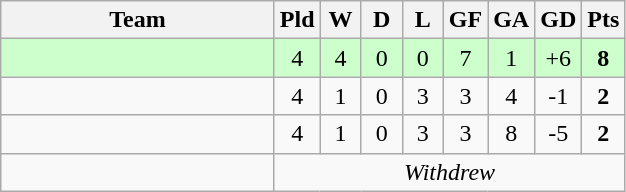<table class="wikitable" style="text-align:center;">
<tr>
<th width=175>Team</th>
<th style="width:20px;" abbr="Played">Pld</th>
<th style="width:20px;" abbr="Won">W</th>
<th style="width:20px;" abbr="Drawn">D</th>
<th style="width:20px;" abbr="Lost">L</th>
<th style="width:20px;" abbr="Goals for">GF</th>
<th style="width:20px;" abbr="Goals against">GA</th>
<th style="width:20px;" abbr="Goal difference">GD</th>
<th style="width:20px;" abbr="Points">Pts</th>
</tr>
<tr bgcolor="#ccffcc">
<td align=left></td>
<td>4</td>
<td>4</td>
<td>0</td>
<td>0</td>
<td>7</td>
<td>1</td>
<td>+6</td>
<td><strong>8</strong></td>
</tr>
<tr>
<td align=left></td>
<td>4</td>
<td>1</td>
<td>0</td>
<td>3</td>
<td>3</td>
<td>4</td>
<td>-1</td>
<td><strong>2</strong></td>
</tr>
<tr>
<td align=left></td>
<td>4</td>
<td>1</td>
<td>0</td>
<td>3</td>
<td>3</td>
<td>8</td>
<td>-5</td>
<td><strong>2</strong></td>
</tr>
<tr>
<td align=left></td>
<td colspan=8><em>Withdrew</em></td>
</tr>
</table>
